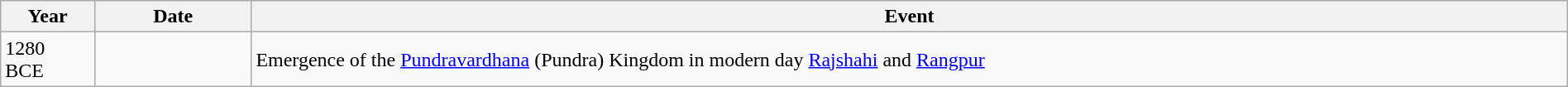<table class="wikitable" width="100%">
<tr>
<th style="width:6%">Year</th>
<th style="width:10%">Date</th>
<th>Event</th>
</tr>
<tr>
<td>1280<br>BCE</td>
<td></td>
<td>Emergence of the <a href='#'>Pundravardhana</a> (Pundra) Kingdom in modern day <a href='#'>Rajshahi</a> and <a href='#'>Rangpur</a></td>
</tr>
</table>
